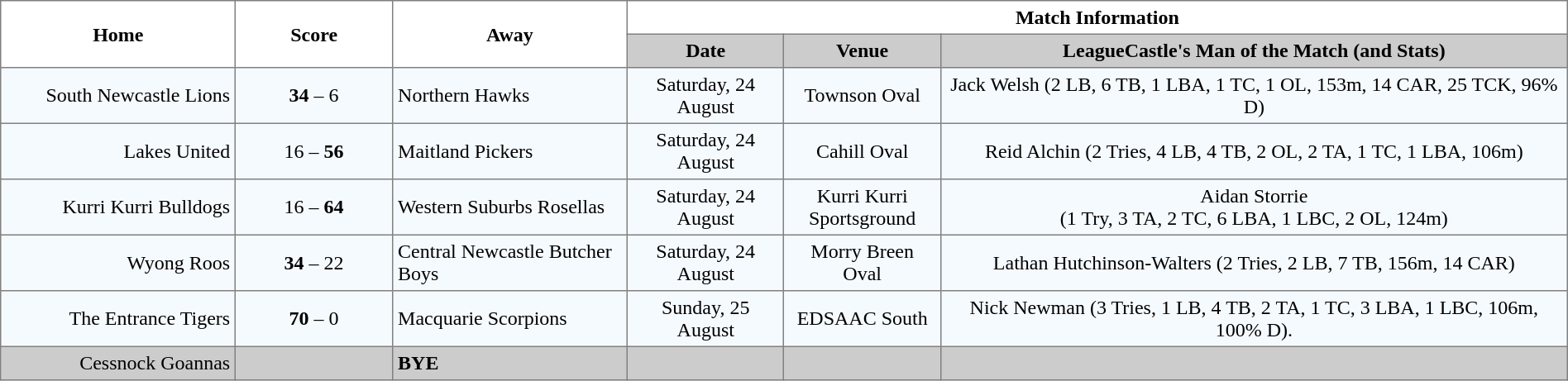<table width="100%" cellspacing="0" cellpadding="4" border="1" style="border-collapse:collapse;  text-align:center;">
<tr>
<th rowspan="2" width="15%">Home</th>
<th rowspan="2" width="10%">Score</th>
<th rowspan="2" width="15%">Away</th>
<th colspan="4">Match Information</th>
</tr>
<tr style="background:#CCCCCC">
<th width="10%">Date</th>
<th width="10%">Venue</th>
<th width="40%">LeagueCastle's Man of the Match (and Stats)</th>
</tr>
<tr style="text-align:center; background:#f5faff;">
<td align="right"> South Newcastle Lions</td>
<td><strong>34</strong> – 6</td>
<td align="left"> Northern Hawks</td>
<td>Saturday, 24 August</td>
<td>Townson Oval</td>
<td>Jack Welsh  (2 LB, 6 TB, 1 LBA, 1 TC, 1 OL, 153m, 14 CAR, 25 TCK, 96% D)</td>
</tr>
<tr style="text-align:center; background:#f5faff;">
<td align="right"> Lakes United</td>
<td>16 – <strong>56</strong></td>
<td align="left"> Maitland Pickers</td>
<td>Saturday, 24 August</td>
<td>Cahill Oval</td>
<td>Reid Alchin  (2 Tries, 4 LB, 4 TB, 2 OL, 2 TA, 1 TC, 1 LBA, 106m)</td>
</tr>
<tr style="text-align:center; background:#f5faff;">
<td align="right"> Kurri Kurri Bulldogs</td>
<td>16 – <strong>64</strong></td>
<td align="left"> Western Suburbs Rosellas</td>
<td>Saturday, 24 August</td>
<td>Kurri Kurri Sportsground</td>
<td>Aidan Storrie<br> (1 Try, 3 TA, 2 TC, 6 LBA, 1 LBC, 2 OL, 124m)</td>
</tr>
<tr style="text-align:center; background:#f5faff;">
<td align="right"> Wyong Roos</td>
<td><strong>34</strong> – 22</td>
<td align="left"> Central Newcastle Butcher Boys</td>
<td>Saturday, 24 August</td>
<td>Morry Breen Oval</td>
<td>Lathan Hutchinson-Walters  (2 Tries, 2 LB, 7 TB, 156m, 14 CAR)</td>
</tr>
<tr style="text-align:center; background:#f5faff;">
<td align="right"> The Entrance Tigers</td>
<td><strong>70</strong> – 0</td>
<td align="Left"> Macquarie Scorpions</td>
<td>Sunday, 25 August</td>
<td>EDSAAC South</td>
<td>Nick Newman  (3 Tries, 1 LB, 4 TB, 2 TA, 1 TC, 3 LBA, 1 LBC, 106m, 100% D).</td>
</tr>
<tr style="text-align:center; background:#CCCCCC;">
<td align="right"> Cessnock Goannas</td>
<td></td>
<td align="left"><strong>BYE</strong></td>
<td></td>
<td></td>
<td></td>
</tr>
</table>
